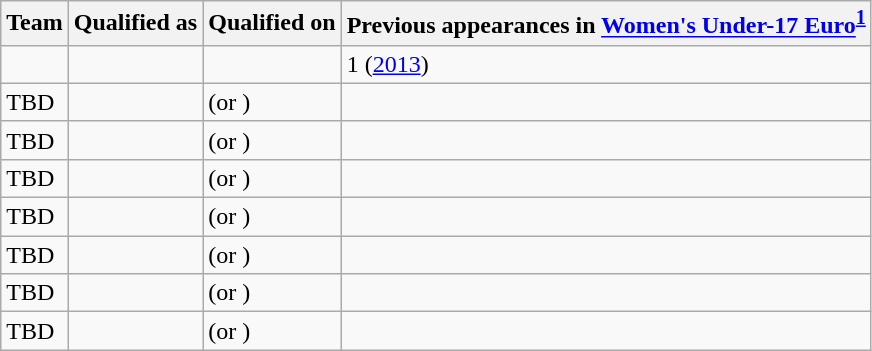<table class="wikitable sortable">
<tr>
<th>Team</th>
<th>Qualified as</th>
<th>Qualified on</th>
<th data-sort-type="number">Previous appearances in <a href='#'>Women's Under-17 Euro</a><sup><a href='#'>1</a></sup></th>
</tr>
<tr>
<td></td>
<td></td>
<td></td>
<td>1 (<a href='#'>2013</a>)</td>
</tr>
<tr>
<td>TBD</td>
<td></td>
<td> (or )</td>
<td></td>
</tr>
<tr>
<td>TBD</td>
<td></td>
<td> (or )</td>
<td></td>
</tr>
<tr>
<td>TBD</td>
<td></td>
<td> (or )</td>
<td></td>
</tr>
<tr>
<td>TBD</td>
<td></td>
<td> (or )</td>
<td></td>
</tr>
<tr>
<td>TBD</td>
<td></td>
<td> (or )</td>
<td></td>
</tr>
<tr>
<td>TBD</td>
<td></td>
<td> (or )</td>
<td></td>
</tr>
<tr>
<td>TBD</td>
<td></td>
<td> (or )</td>
<td></td>
</tr>
</table>
